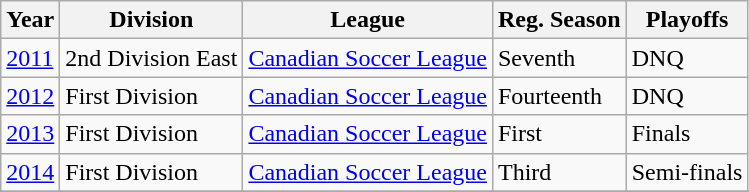<table class="wikitable">
<tr>
<th>Year</th>
<th>Division</th>
<th>League</th>
<th>Reg. Season</th>
<th>Playoffs</th>
</tr>
<tr>
<td><a href='#'>2011</a></td>
<td>2nd Division East</td>
<td><a href='#'>Canadian Soccer League</a></td>
<td>Seventh</td>
<td>DNQ</td>
</tr>
<tr>
<td><a href='#'>2012</a></td>
<td>First Division</td>
<td><a href='#'>Canadian Soccer League</a></td>
<td>Fourteenth</td>
<td>DNQ</td>
</tr>
<tr>
<td><a href='#'>2013</a></td>
<td>First Division</td>
<td><a href='#'>Canadian Soccer League</a></td>
<td>First</td>
<td>Finals</td>
</tr>
<tr>
<td><a href='#'>2014</a></td>
<td>First Division</td>
<td><a href='#'>Canadian Soccer League</a></td>
<td>Third</td>
<td>Semi-finals</td>
</tr>
<tr>
</tr>
</table>
